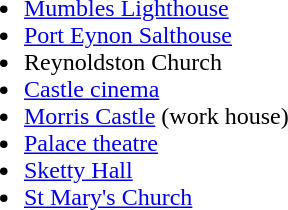<table border="0" cellpadding="0" cellspacing="0">
<tr>
<td></td>
<td valign="top"><br><ul><li><a href='#'>Mumbles Lighthouse</a></li><li><a href='#'>Port Eynon Salthouse</a></li><li>Reynoldston Church</li><li><a href='#'>Castle cinema</a></li><li><a href='#'>Morris Castle</a> (work house)</li><li><a href='#'>Palace theatre</a></li><li><a href='#'>Sketty Hall</a></li><li><a href='#'>St Mary's Church</a></li></ul></td>
</tr>
</table>
